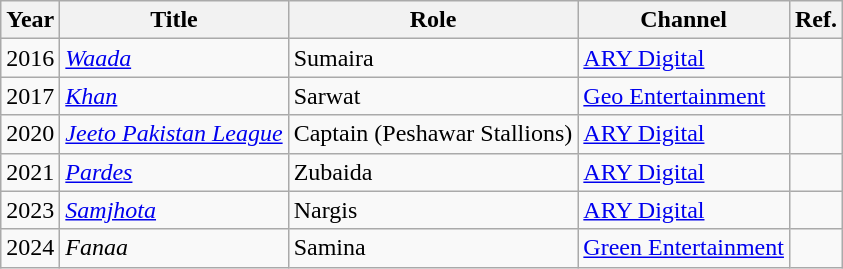<table class="wikitable">
<tr>
<th>Year</th>
<th>Title</th>
<th>Role</th>
<th>Channel</th>
<th>Ref.</th>
</tr>
<tr>
<td>2016</td>
<td><em><a href='#'>Waada</a></em></td>
<td>Sumaira</td>
<td><a href='#'>ARY Digital</a></td>
<td></td>
</tr>
<tr>
<td>2017</td>
<td><em><a href='#'>Khan</a></em></td>
<td>Sarwat</td>
<td><a href='#'>Geo Entertainment</a></td>
<td></td>
</tr>
<tr>
<td>2020</td>
<td><em><a href='#'>Jeeto Pakistan League</a></em></td>
<td>Captain (Peshawar Stallions)</td>
<td><a href='#'>ARY Digital</a></td>
<td></td>
</tr>
<tr>
<td>2021</td>
<td><em><a href='#'>Pardes</a></em></td>
<td>Zubaida</td>
<td><a href='#'>ARY Digital</a></td>
<td></td>
</tr>
<tr>
<td>2023</td>
<td><em><a href='#'>Samjhota</a></em></td>
<td>Nargis</td>
<td><a href='#'>ARY Digital</a></td>
<td></td>
</tr>
<tr>
<td>2024</td>
<td><em>Fanaa</em></td>
<td>Samina</td>
<td><a href='#'>Green Entertainment</a></td>
<td></td>
</tr>
</table>
